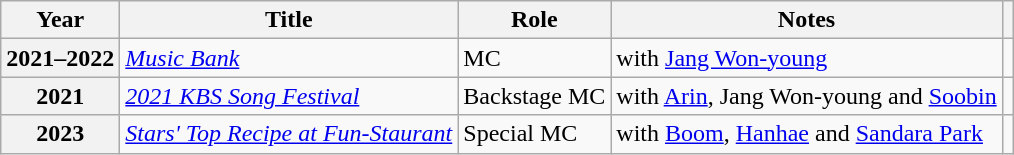<table class="wikitable plainrowheaders">
<tr>
<th scope="col">Year</th>
<th scope="col">Title</th>
<th scope="col">Role</th>
<th scope="col">Notes</th>
<th scope="col" class="unsortable"></th>
</tr>
<tr>
<th scope="row">2021–2022</th>
<td><em><a href='#'>Music Bank</a></em></td>
<td>MC</td>
<td>with <a href='#'>Jang Won-young</a></td>
<td></td>
</tr>
<tr>
<th scope="row">2021</th>
<td><em><a href='#'>2021 KBS Song Festival</a></em></td>
<td>Backstage MC</td>
<td>with <a href='#'>Arin</a>, Jang Won-young and <a href='#'>Soobin</a></td>
<td></td>
</tr>
<tr>
<th scope="row">2023</th>
<td><em><a href='#'>Stars' Top Recipe at Fun-Staurant</a></em></td>
<td>Special MC</td>
<td>with <a href='#'>Boom</a>, <a href='#'>Hanhae</a> and <a href='#'>Sandara Park</a></td>
<td></td>
</tr>
</table>
